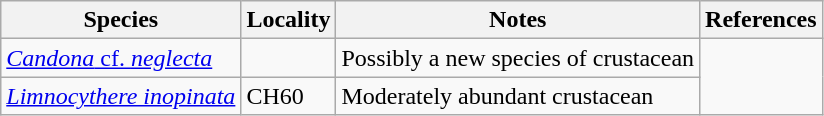<table class="wikitable">
<tr>
<th>Species</th>
<th>Locality</th>
<th>Notes</th>
<th>References</th>
</tr>
<tr>
<td><a href='#'><em>Candona</em> cf. <em>neglecta</em></a></td>
<td></td>
<td>Possibly a new species of crustacean</td>
<td rowspan="2"></td>
</tr>
<tr>
<td><em><a href='#'>Limnocythere inopinata</a></em></td>
<td>CH60</td>
<td>Moderately abundant crustacean</td>
</tr>
</table>
